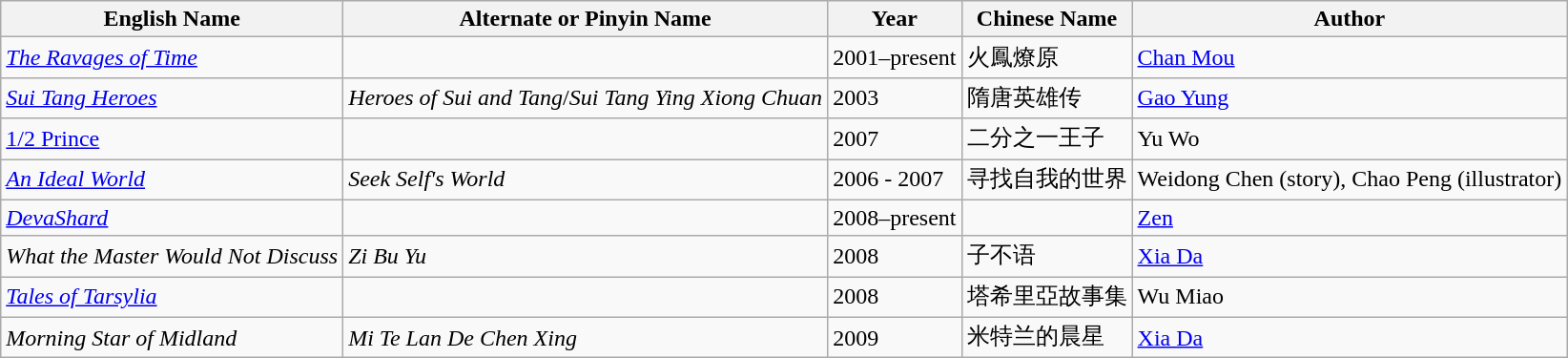<table class="wikitable">
<tr>
<th>English Name</th>
<th>Alternate or Pinyin Name</th>
<th>Year</th>
<th>Chinese Name</th>
<th>Author</th>
</tr>
<tr>
<td><em><a href='#'>The Ravages of Time</a></em></td>
<td></td>
<td>2001–present</td>
<td>火鳳燎原</td>
<td><a href='#'>Chan Mou</a></td>
</tr>
<tr>
<td><em><a href='#'>Sui Tang Heroes</a></em></td>
<td><em>Heroes of Sui and Tang</em>/<em>Sui Tang Ying Xiong Chuan</em></td>
<td>2003</td>
<td>隋唐英雄传</td>
<td><a href='#'>Gao Yung</a></td>
</tr>
<tr>
<td><a href='#'>1/2 Prince</a></td>
<td></td>
<td>2007</td>
<td>二分之一王子</td>
<td>Yu Wo</td>
</tr>
<tr>
<td><em><a href='#'>An Ideal World</a></em></td>
<td><em>Seek Self's World</em></td>
<td>2006 - 2007</td>
<td>寻找自我的世界</td>
<td>Weidong Chen (story), Chao Peng (illustrator)</td>
</tr>
<tr>
<td><em><a href='#'>DevaShard</a></em></td>
<td></td>
<td>2008–present</td>
<td></td>
<td><a href='#'>Zen</a></td>
</tr>
<tr>
<td><em>What the Master Would Not Discuss</em></td>
<td><em>Zi Bu Yu</em></td>
<td>2008</td>
<td>子不语</td>
<td><a href='#'>Xia Da</a></td>
</tr>
<tr>
<td><em><a href='#'>Tales of Tarsylia</a></em></td>
<td></td>
<td>2008</td>
<td>塔希里亞故事集</td>
<td>Wu Miao</td>
</tr>
<tr>
<td><em>Morning Star of Midland</em></td>
<td><em>Mi Te Lan De Chen Xing</em></td>
<td>2009</td>
<td>米特兰的晨星</td>
<td><a href='#'>Xia Da</a></td>
</tr>
</table>
